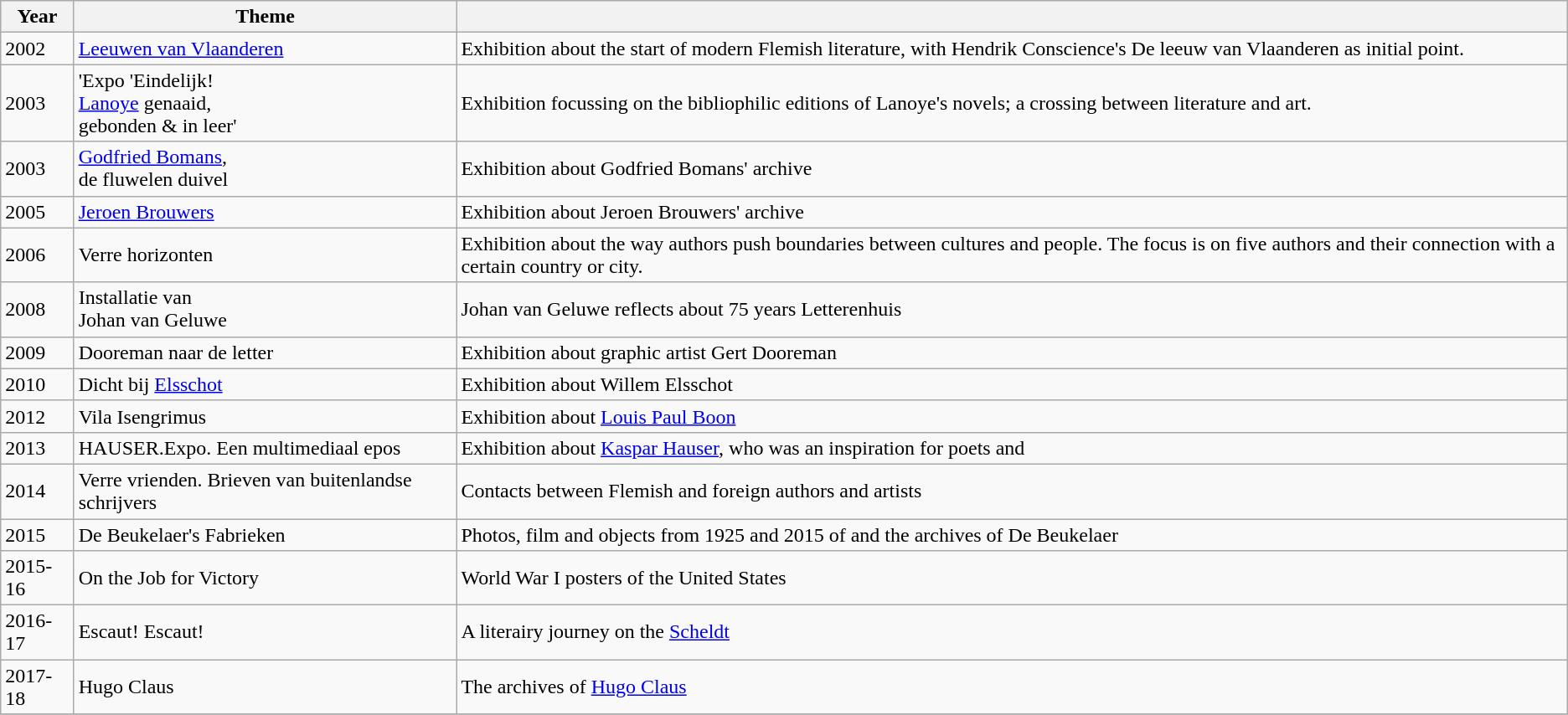<table class="wikitable">
<tr>
<th>Year</th>
<th>Theme</th>
<th></th>
</tr>
<tr>
<td>2002</td>
<td><a href='#'>Leeuwen van Vlaanderen</a></td>
<td>Exhibition about the start of modern Flemish literature, with Hendrik Conscience's De leeuw van Vlaanderen as initial point.</td>
</tr>
<tr>
<td>2003</td>
<td>'Expo 'Eindelijk! <br><a href='#'>Lanoye</a> genaaid, <br>gebonden & in leer'</td>
<td>Exhibition focussing on the bibliophilic editions of Lanoye's novels; a crossing between literature and art.</td>
</tr>
<tr>
<td>2003</td>
<td><a href='#'>Godfried Bomans</a>, <br>de fluwelen duivel</td>
<td>Exhibition about Godfried Bomans' archive</td>
</tr>
<tr>
<td>2005</td>
<td><a href='#'>Jeroen Brouwers</a></td>
<td>Exhibition about Jeroen Brouwers' archive</td>
</tr>
<tr>
<td>2006</td>
<td>Verre horizonten</td>
<td>Exhibition about the way authors push boundaries between cultures and people. The focus is on five authors and their connection with a certain country or city.</td>
</tr>
<tr>
<td>2008</td>
<td>Installatie van <br>Johan van Geluwe</td>
<td>Johan van Geluwe reflects about 75 years Letterenhuis</td>
</tr>
<tr>
<td>2009</td>
<td>Dooreman naar de letter</td>
<td>Exhibition about graphic artist Gert Dooreman</td>
</tr>
<tr>
<td>2010</td>
<td>Dicht bij <a href='#'>Elsschot</a></td>
<td>Exhibition about Willem Elsschot</td>
</tr>
<tr>
<td>2012</td>
<td>Vila Isengrimus</td>
<td>Exhibition about <a href='#'>Louis Paul Boon</a></td>
</tr>
<tr>
<td>2013</td>
<td>HAUSER.Expo. Een multimediaal epos</td>
<td>Exhibition about <a href='#'>Kaspar Hauser</a>, who was an inspiration for poets  and </td>
</tr>
<tr>
<td>2014</td>
<td>Verre vrienden. Brieven van buitenlandse schrijvers</td>
<td>Contacts between Flemish and foreign authors and artists</td>
</tr>
<tr>
<td>2015</td>
<td>De Beukelaer's Fabrieken</td>
<td>Photos, film and objects from 1925 and 2015 of  and the archives of De Beukelaer</td>
</tr>
<tr>
<td>2015-16</td>
<td>On the Job for Victory</td>
<td>World War I posters of the United States</td>
</tr>
<tr>
<td>2016-17</td>
<td>Escaut! Escaut!</td>
<td>A literairy journey on the <a href='#'>Scheldt</a></td>
</tr>
<tr>
<td>2017-18</td>
<td>Hugo Claus</td>
<td>The archives of <a href='#'>Hugo Claus</a></td>
</tr>
<tr>
</tr>
</table>
